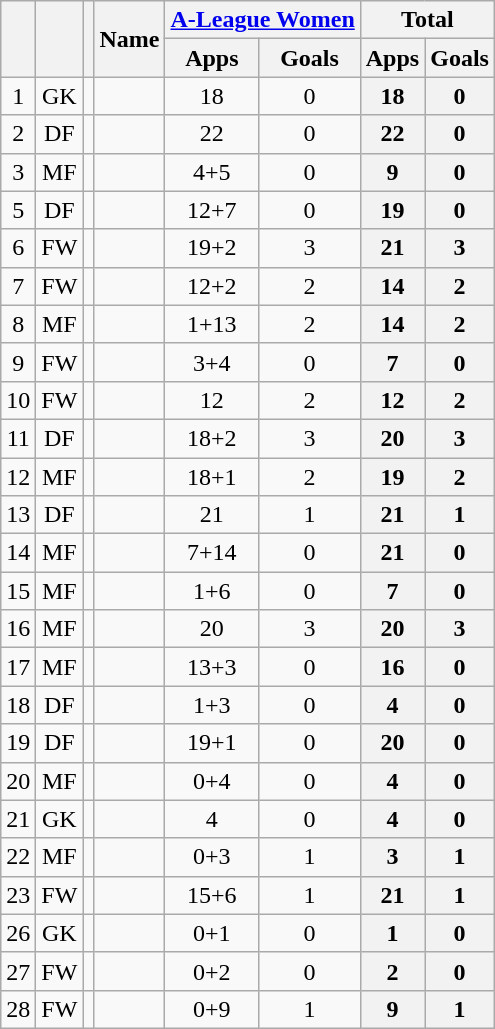<table class="wikitable sortable" style="text-align:center;">
<tr>
<th rowspan="2"></th>
<th rowspan="2"></th>
<th rowspan="2"></th>
<th rowspan="2">Name</th>
<th colspan="2"><a href='#'>A-League Women</a></th>
<th colspan="2">Total</th>
</tr>
<tr>
<th>Apps</th>
<th>Goals</th>
<th>Apps</th>
<th>Goals</th>
</tr>
<tr>
<td>1</td>
<td>GK</td>
<td></td>
<td align="left"><br></td>
<td>18</td>
<td>0<br></td>
<th>18</th>
<th>0</th>
</tr>
<tr>
<td>2</td>
<td>DF</td>
<td></td>
<td align="left"><br></td>
<td>22</td>
<td>0<br></td>
<th>22</th>
<th>0</th>
</tr>
<tr>
<td>3</td>
<td>MF</td>
<td></td>
<td align="left"><br></td>
<td>4+5</td>
<td>0<br></td>
<th>9</th>
<th>0</th>
</tr>
<tr>
<td>5</td>
<td>DF</td>
<td></td>
<td align="left"><br></td>
<td>12+7</td>
<td>0<br></td>
<th>19</th>
<th>0</th>
</tr>
<tr>
<td>6</td>
<td>FW</td>
<td></td>
<td align="left"><br></td>
<td>19+2</td>
<td>3<br></td>
<th>21</th>
<th>3</th>
</tr>
<tr>
<td>7</td>
<td>FW</td>
<td></td>
<td align="left"><br></td>
<td>12+2</td>
<td>2<br></td>
<th>14</th>
<th>2</th>
</tr>
<tr>
<td>8</td>
<td>MF</td>
<td></td>
<td align="left"><br></td>
<td>1+13</td>
<td>2<br></td>
<th>14</th>
<th>2</th>
</tr>
<tr>
<td>9</td>
<td>FW</td>
<td></td>
<td align="left"><br></td>
<td>3+4</td>
<td>0<br></td>
<th>7</th>
<th>0</th>
</tr>
<tr>
<td>10</td>
<td>FW</td>
<td></td>
<td align="left"><br></td>
<td>12</td>
<td>2<br></td>
<th>12</th>
<th>2</th>
</tr>
<tr>
<td>11</td>
<td>DF</td>
<td></td>
<td align="left"><br></td>
<td>18+2</td>
<td>3<br></td>
<th>20</th>
<th>3</th>
</tr>
<tr>
<td>12</td>
<td>MF</td>
<td></td>
<td align="left"><br></td>
<td>18+1</td>
<td>2<br></td>
<th>19</th>
<th>2</th>
</tr>
<tr>
<td>13</td>
<td>DF</td>
<td></td>
<td align="left"><br></td>
<td>21</td>
<td>1<br></td>
<th>21</th>
<th>1</th>
</tr>
<tr>
<td>14</td>
<td>MF</td>
<td></td>
<td align="left"><br></td>
<td>7+14</td>
<td>0<br></td>
<th>21</th>
<th>0</th>
</tr>
<tr>
<td>15</td>
<td>MF</td>
<td></td>
<td align="left"><br></td>
<td>1+6</td>
<td>0<br></td>
<th>7</th>
<th>0</th>
</tr>
<tr>
<td>16</td>
<td>MF</td>
<td></td>
<td align="left"><br></td>
<td>20</td>
<td>3<br></td>
<th>20</th>
<th>3</th>
</tr>
<tr>
<td>17</td>
<td>MF</td>
<td></td>
<td align="left"><br></td>
<td>13+3</td>
<td>0<br></td>
<th>16</th>
<th>0</th>
</tr>
<tr>
<td>18</td>
<td>DF</td>
<td></td>
<td align="left"><br></td>
<td>1+3</td>
<td>0<br></td>
<th>4</th>
<th>0</th>
</tr>
<tr>
<td>19</td>
<td>DF</td>
<td></td>
<td align="left"><br></td>
<td>19+1</td>
<td>0<br></td>
<th>20</th>
<th>0</th>
</tr>
<tr>
<td>20</td>
<td>MF</td>
<td></td>
<td align="left"><br></td>
<td>0+4</td>
<td>0<br></td>
<th>4</th>
<th>0</th>
</tr>
<tr>
<td>21</td>
<td>GK</td>
<td></td>
<td align="left"><br></td>
<td>4</td>
<td>0<br></td>
<th>4</th>
<th>0</th>
</tr>
<tr>
<td>22</td>
<td>MF</td>
<td></td>
<td align="left"><br></td>
<td>0+3</td>
<td>1<br></td>
<th>3</th>
<th>1</th>
</tr>
<tr>
<td>23</td>
<td>FW</td>
<td></td>
<td align="left"><br></td>
<td>15+6</td>
<td>1<br></td>
<th>21</th>
<th>1</th>
</tr>
<tr>
<td>26</td>
<td>GK</td>
<td></td>
<td align="left"><br></td>
<td>0+1</td>
<td>0<br></td>
<th>1</th>
<th>0</th>
</tr>
<tr>
<td>27</td>
<td>FW</td>
<td></td>
<td align="left"><br></td>
<td>0+2</td>
<td>0<br></td>
<th>2</th>
<th>0</th>
</tr>
<tr>
<td>28</td>
<td>FW</td>
<td></td>
<td align="left"><br></td>
<td>0+9</td>
<td>1<br></td>
<th>9</th>
<th>1</th>
</tr>
</table>
